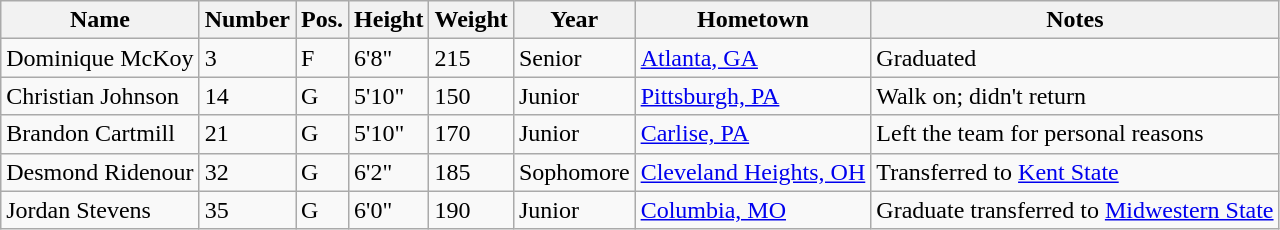<table class="wikitable sortable" border="1">
<tr>
<th>Name</th>
<th>Number</th>
<th>Pos.</th>
<th>Height</th>
<th>Weight</th>
<th>Year</th>
<th>Hometown</th>
<th class="unsortable">Notes</th>
</tr>
<tr>
<td>Dominique McKoy</td>
<td>3</td>
<td>F</td>
<td>6'8"</td>
<td>215</td>
<td>Senior</td>
<td><a href='#'>Atlanta, GA</a></td>
<td>Graduated</td>
</tr>
<tr>
<td>Christian Johnson</td>
<td>14</td>
<td>G</td>
<td>5'10"</td>
<td>150</td>
<td>Junior</td>
<td><a href='#'>Pittsburgh, PA</a></td>
<td>Walk on; didn't return</td>
</tr>
<tr>
<td>Brandon Cartmill</td>
<td>21</td>
<td>G</td>
<td>5'10"</td>
<td>170</td>
<td>Junior</td>
<td><a href='#'>Carlise, PA</a></td>
<td>Left the team for personal reasons</td>
</tr>
<tr>
<td>Desmond Ridenour</td>
<td>32</td>
<td>G</td>
<td>6'2"</td>
<td>185</td>
<td>Sophomore</td>
<td><a href='#'>Cleveland Heights, OH</a></td>
<td>Transferred to <a href='#'>Kent State</a></td>
</tr>
<tr>
<td>Jordan Stevens</td>
<td>35</td>
<td>G</td>
<td>6'0"</td>
<td>190</td>
<td>Junior</td>
<td><a href='#'>Columbia, MO</a></td>
<td>Graduate transferred to <a href='#'>Midwestern State</a></td>
</tr>
</table>
